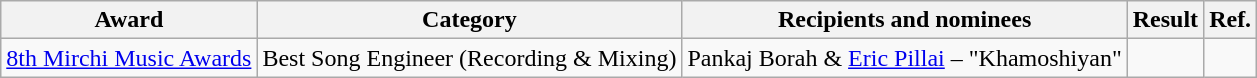<table class="wikitable sortable">
<tr>
<th>Award</th>
<th>Category</th>
<th>Recipients and nominees</th>
<th>Result</th>
<th>Ref.</th>
</tr>
<tr>
<td><a href='#'>8th Mirchi Music Awards</a></td>
<td>Best Song Engineer (Recording & Mixing)</td>
<td>Pankaj Borah & <a href='#'>Eric Pillai</a> – "Khamoshiyan"</td>
<td></td>
<td></td>
</tr>
</table>
